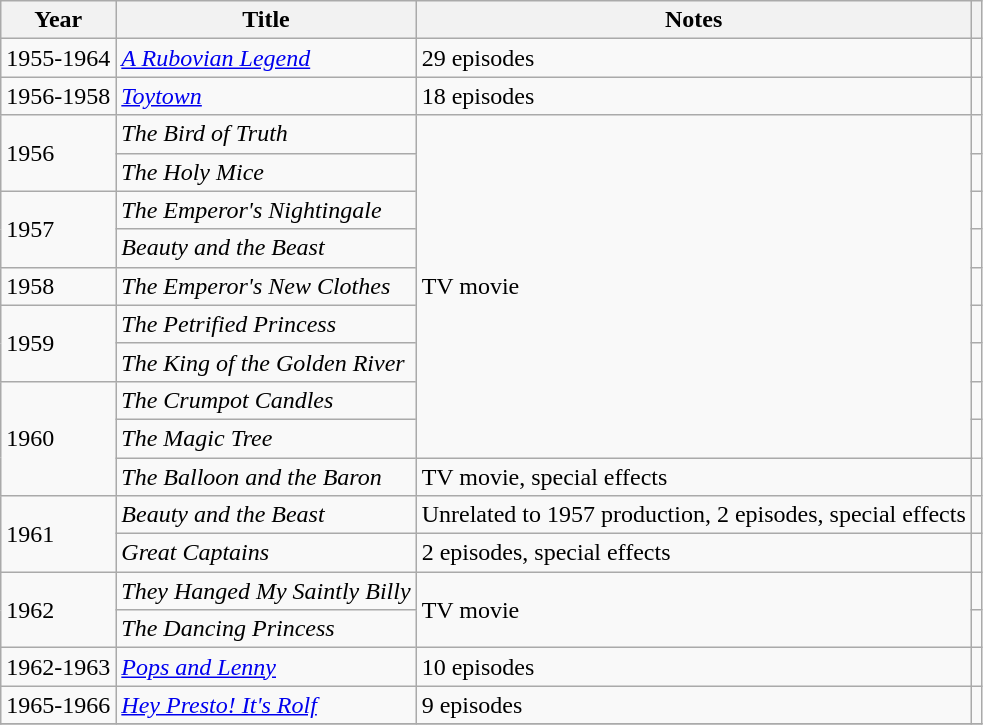<table class="wikitable">
<tr>
<th>Year</th>
<th>Title</th>
<th>Notes</th>
<th></th>
</tr>
<tr>
<td>1955-1964</td>
<td><em><a href='#'>A Rubovian Legend</a></em></td>
<td>29 episodes</td>
<td></td>
</tr>
<tr>
<td>1956-1958</td>
<td><em><a href='#'>Toytown</a></em></td>
<td>18 episodes</td>
<td></td>
</tr>
<tr>
<td rowspan="2">1956</td>
<td><em>The Bird of Truth</em></td>
<td rowspan="9">TV movie</td>
<td></td>
</tr>
<tr>
<td><em>The Holy Mice</em></td>
<td></td>
</tr>
<tr>
<td rowspan="2">1957</td>
<td><em>The Emperor's Nightingale</em></td>
<td></td>
</tr>
<tr>
<td><em>Beauty and the Beast</em></td>
<td></td>
</tr>
<tr>
<td>1958</td>
<td><em>The Emperor's New Clothes</em></td>
<td></td>
</tr>
<tr>
<td rowspan="2">1959</td>
<td><em>The Petrified Princess</em></td>
<td></td>
</tr>
<tr>
<td><em>The King of the Golden River</em></td>
<td></td>
</tr>
<tr>
<td rowspan="3">1960</td>
<td><em>The Crumpot Candles</em></td>
<td></td>
</tr>
<tr>
<td><em>The Magic Tree</em></td>
<td></td>
</tr>
<tr>
<td><em>The Balloon and the Baron</em></td>
<td>TV movie, special effects</td>
<td></td>
</tr>
<tr>
<td rowspan="2">1961</td>
<td><em>Beauty and the Beast</em></td>
<td>Unrelated to 1957 production, 2 episodes, special effects</td>
<td></td>
</tr>
<tr>
<td><em>Great Captains</em></td>
<td>2 episodes, special effects</td>
<td></td>
</tr>
<tr>
<td rowspan="2">1962</td>
<td><em>They Hanged My Saintly Billy</em></td>
<td rowspan="2">TV movie</td>
<td></td>
</tr>
<tr>
<td><em>The Dancing Princess</em></td>
<td></td>
</tr>
<tr>
<td>1962-1963</td>
<td><em><a href='#'>Pops and Lenny</a></em></td>
<td>10 episodes</td>
<td></td>
</tr>
<tr>
<td>1965-1966</td>
<td><em><a href='#'>Hey Presto! It's Rolf</a></em></td>
<td>9 episodes</td>
<td></td>
</tr>
<tr>
</tr>
</table>
